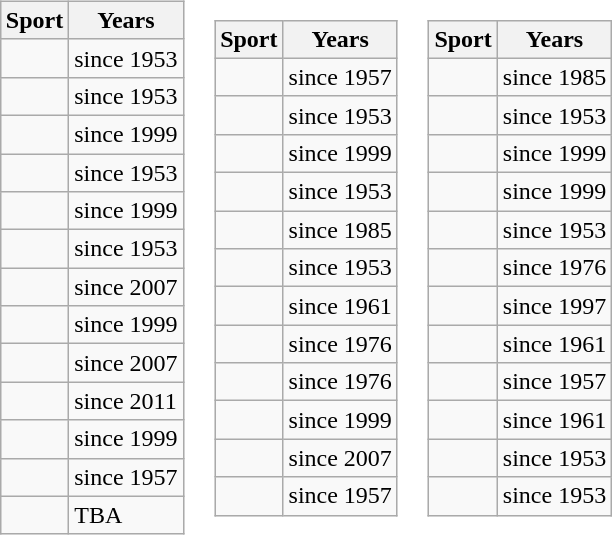<table style="margin:auto">
<tr>
<td><br><table class=wikitable>
<tr>
<th>Sport</th>
<th>Years</th>
</tr>
<tr>
<td></td>
<td>since 1953</td>
</tr>
<tr>
<td></td>
<td>since 1953</td>
</tr>
<tr>
<td></td>
<td>since 1999</td>
</tr>
<tr>
<td></td>
<td>since 1953</td>
</tr>
<tr>
<td></td>
<td>since 1999</td>
</tr>
<tr>
<td></td>
<td>since 1953</td>
</tr>
<tr>
<td></td>
<td>since 2007</td>
</tr>
<tr>
<td></td>
<td>since 1999</td>
</tr>
<tr>
<td></td>
<td>since 2007</td>
</tr>
<tr>
<td></td>
<td>since 2011</td>
</tr>
<tr>
<td></td>
<td>since 1999</td>
</tr>
<tr>
<td></td>
<td>since 1957</td>
</tr>
<tr>
<td></td>
<td>TBA</td>
</tr>
</table>
</td>
<td><br><table class=wikitable>
<tr>
<th>Sport</th>
<th>Years</th>
</tr>
<tr>
<td></td>
<td>since 1957</td>
</tr>
<tr>
<td></td>
<td>since 1953</td>
</tr>
<tr>
<td></td>
<td>since 1999</td>
</tr>
<tr>
<td></td>
<td>since 1953</td>
</tr>
<tr>
<td></td>
<td>since 1985</td>
</tr>
<tr>
<td></td>
<td>since 1953</td>
</tr>
<tr>
<td></td>
<td>since 1961</td>
</tr>
<tr>
<td></td>
<td>since 1976</td>
</tr>
<tr>
<td></td>
<td>since 1976</td>
</tr>
<tr>
<td></td>
<td>since 1999</td>
</tr>
<tr>
<td></td>
<td>since 2007</td>
</tr>
<tr>
<td></td>
<td>since 1957</td>
</tr>
</table>
</td>
<td><br><table class=wikitable>
<tr>
<th>Sport</th>
<th>Years</th>
</tr>
<tr>
<td></td>
<td>since 1985</td>
</tr>
<tr>
<td></td>
<td>since 1953</td>
</tr>
<tr>
<td></td>
<td>since 1999</td>
</tr>
<tr>
<td></td>
<td>since 1999</td>
</tr>
<tr>
<td></td>
<td>since 1953</td>
</tr>
<tr>
<td></td>
<td>since 1976</td>
</tr>
<tr>
<td></td>
<td>since 1997</td>
</tr>
<tr>
<td></td>
<td>since 1961</td>
</tr>
<tr>
<td></td>
<td>since 1957</td>
</tr>
<tr>
<td></td>
<td>since 1961</td>
</tr>
<tr>
<td></td>
<td>since 1953</td>
</tr>
<tr>
<td></td>
<td>since 1953</td>
</tr>
</table>
</td>
</tr>
</table>
